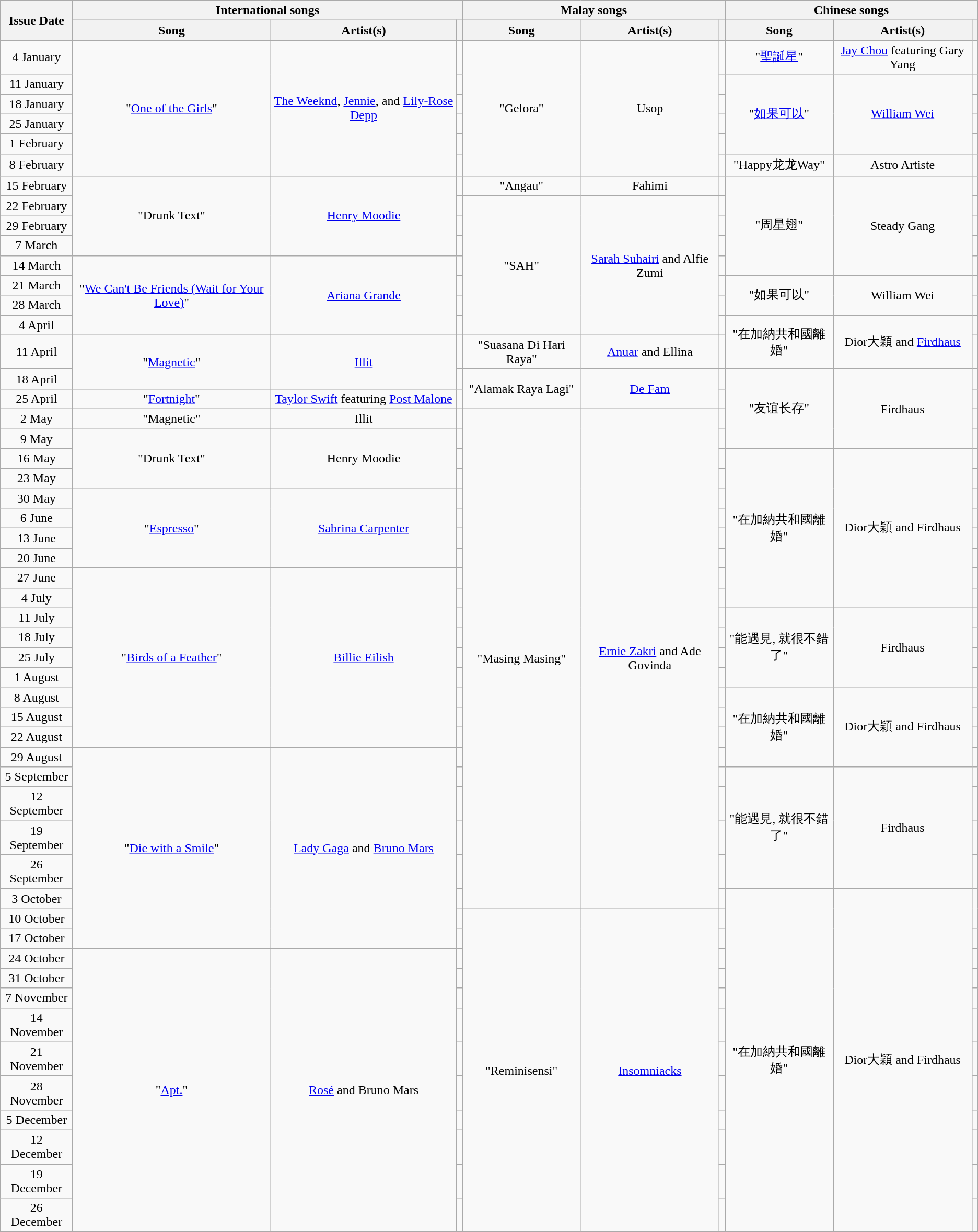<table class="wikitable" style="text-align: center;">
<tr>
<th rowspan="2">Issue Date</th>
<th colspan="3">International songs</th>
<th colspan="3">Malay songs</th>
<th colspan="3">Chinese songs</th>
</tr>
<tr>
<th>Song</th>
<th>Artist(s)</th>
<th></th>
<th>Song</th>
<th>Artist(s)</th>
<th></th>
<th>Song</th>
<th>Artist(s)</th>
<th></th>
</tr>
<tr>
<td>4 January</td>
<td rowspan="6">"<a href='#'>One of the Girls</a>"</td>
<td rowspan="6"><a href='#'>The Weeknd</a>, <a href='#'>Jennie</a>, and <a href='#'>Lily-Rose Depp</a></td>
<td></td>
<td rowspan="6">"Gelora"</td>
<td rowspan="6">Usop</td>
<td></td>
<td>"<a href='#'>聖誕星</a>"</td>
<td><a href='#'>Jay Chou</a> featuring Gary Yang</td>
<td></td>
</tr>
<tr>
<td>11 January</td>
<td></td>
<td></td>
<td rowspan="4">"<a href='#'>如果可以</a>"</td>
<td rowspan="4"><a href='#'>William Wei</a></td>
<td></td>
</tr>
<tr>
<td>18 January</td>
<td></td>
<td></td>
<td></td>
</tr>
<tr>
<td>25 January</td>
<td></td>
<td></td>
<td></td>
</tr>
<tr>
<td>1 February</td>
<td></td>
<td></td>
<td></td>
</tr>
<tr>
<td>8 February</td>
<td></td>
<td></td>
<td>"Happy龙龙Way"</td>
<td>Astro Artiste</td>
<td></td>
</tr>
<tr>
<td>15 February</td>
<td rowspan="4">"Drunk Text"</td>
<td rowspan="4"><a href='#'>Henry Moodie</a></td>
<td></td>
<td rowspan="1">"Angau"</td>
<td rowspan="1">Fahimi</td>
<td></td>
<td rowspan="5">"周星翅"</td>
<td rowspan="5">Steady Gang</td>
<td></td>
</tr>
<tr>
<td>22 February</td>
<td></td>
<td rowspan="7">"SAH"</td>
<td rowspan="7"><a href='#'>Sarah Suhairi</a> and Alfie Zumi</td>
<td></td>
<td></td>
</tr>
<tr>
<td>29 February</td>
<td></td>
<td></td>
<td></td>
</tr>
<tr>
<td>7 March</td>
<td></td>
<td></td>
<td></td>
</tr>
<tr>
<td>14 March</td>
<td rowspan="4">"<a href='#'>We Can't Be Friends (Wait for Your Love)</a>"</td>
<td rowspan="4"><a href='#'>Ariana Grande</a></td>
<td></td>
<td></td>
<td></td>
</tr>
<tr>
<td>21 March</td>
<td></td>
<td></td>
<td rowspan="2">"如果可以"</td>
<td rowspan="2">William Wei</td>
<td></td>
</tr>
<tr>
<td>28 March</td>
<td></td>
<td></td>
<td></td>
</tr>
<tr>
<td>4 April</td>
<td></td>
<td></td>
<td rowspan="2">"在加納共和國離婚"</td>
<td rowspan="2">Dior大穎 and <a href='#'>Firdhaus</a></td>
<td></td>
</tr>
<tr>
<td>11 April</td>
<td rowspan="2">"<a href='#'>Magnetic</a>"</td>
<td rowspan="2"><a href='#'>Illit</a></td>
<td></td>
<td rowspan="1">"Suasana Di Hari Raya"</td>
<td rowspan="1"><a href='#'>Anuar</a> and Ellina</td>
<td></td>
<td></td>
</tr>
<tr>
<td>18 April</td>
<td></td>
<td rowspan="2">"Alamak Raya Lagi"</td>
<td rowspan="2"><a href='#'>De Fam</a></td>
<td></td>
<td rowspan="4">"友谊长存"</td>
<td rowspan="4">Firdhaus</td>
<td></td>
</tr>
<tr>
<td>25 April</td>
<td rowspan="1">"<a href='#'>Fortnight</a>"</td>
<td rowspan="1"><a href='#'>Taylor Swift</a> featuring <a href='#'>Post Malone</a></td>
<td></td>
<td></td>
<td></td>
</tr>
<tr>
<td>2 May</td>
<td rowspan="1">"Magnetic"</td>
<td rowspan="1">Illit</td>
<td></td>
<td rowspan="23">"Masing Masing"</td>
<td rowspan="23"><a href='#'>Ernie Zakri</a> and Ade Govinda</td>
<td></td>
<td></td>
</tr>
<tr>
<td>9 May</td>
<td rowspan="3">"Drunk Text"</td>
<td rowspan="3">Henry Moodie</td>
<td></td>
<td></td>
<td></td>
</tr>
<tr>
<td>16 May</td>
<td></td>
<td></td>
<td rowspan="8">"在加納共和國離婚"</td>
<td rowspan="8">Dior大穎 and Firdhaus</td>
<td></td>
</tr>
<tr>
<td>23 May</td>
<td></td>
<td></td>
<td></td>
</tr>
<tr>
<td>30 May</td>
<td rowspan="4">"<a href='#'>Espresso</a>"</td>
<td rowspan="4"><a href='#'>Sabrina Carpenter</a></td>
<td></td>
<td></td>
<td></td>
</tr>
<tr>
<td>6 June</td>
<td></td>
<td></td>
<td></td>
</tr>
<tr>
<td>13 June</td>
<td></td>
<td></td>
<td></td>
</tr>
<tr>
<td>20 June</td>
<td></td>
<td></td>
<td></td>
</tr>
<tr>
<td>27 June</td>
<td rowspan="9">"<a href='#'>Birds of a Feather</a>"</td>
<td rowspan="9"><a href='#'>Billie Eilish</a></td>
<td></td>
<td></td>
<td></td>
</tr>
<tr>
<td>4 July</td>
<td></td>
<td></td>
<td></td>
</tr>
<tr>
<td>11 July</td>
<td></td>
<td></td>
<td rowspan="4">"能遇見, 就很不錯了"</td>
<td rowspan="4">Firdhaus</td>
<td></td>
</tr>
<tr>
<td>18 July</td>
<td></td>
<td></td>
<td></td>
</tr>
<tr>
<td>25 July</td>
<td></td>
<td></td>
<td></td>
</tr>
<tr>
<td>1 August</td>
<td></td>
<td></td>
<td></td>
</tr>
<tr>
<td>8 August</td>
<td></td>
<td></td>
<td rowspan="4">"在加納共和國離婚"</td>
<td rowspan="4">Dior大穎 and Firdhaus</td>
<td></td>
</tr>
<tr>
<td>15 August</td>
<td></td>
<td></td>
<td></td>
</tr>
<tr>
<td>22 August</td>
<td></td>
<td></td>
<td></td>
</tr>
<tr>
<td>29 August</td>
<td rowspan="8">"<a href='#'>Die with a Smile</a>"</td>
<td rowspan="8"><a href='#'>Lady Gaga</a> and <a href='#'>Bruno Mars</a></td>
<td></td>
<td></td>
<td></td>
</tr>
<tr>
<td>5 September</td>
<td></td>
<td></td>
<td rowspan="4">"能遇見, 就很不錯了"</td>
<td rowspan="4">Firdhaus</td>
<td></td>
</tr>
<tr>
<td>12 September</td>
<td></td>
<td></td>
<td></td>
</tr>
<tr>
<td>19 September</td>
<td></td>
<td></td>
<td></td>
</tr>
<tr>
<td>26 September</td>
<td></td>
<td></td>
<td></td>
</tr>
<tr>
<td>3 October</td>
<td></td>
<td></td>
<td rowspan="13">"在加納共和國離婚"</td>
<td rowspan="13">Dior大穎 and Firdhaus</td>
<td rowspan="2"></td>
</tr>
<tr>
<td>10 October</td>
<td></td>
<td rowspan="12">"Reminisensi"</td>
<td rowspan="12"><a href='#'>Insomniacks</a></td>
<td></td>
</tr>
<tr>
<td>17 October</td>
<td></td>
<td></td>
<td></td>
</tr>
<tr>
<td>24 October</td>
<td rowspan="10">"<a href='#'>Apt.</a>"</td>
<td rowspan="10"><a href='#'>Rosé</a> and Bruno Mars</td>
<td></td>
<td></td>
<td></td>
</tr>
<tr>
<td>31 October</td>
<td></td>
<td></td>
<td></td>
</tr>
<tr>
<td>7 November</td>
<td></td>
<td></td>
<td></td>
</tr>
<tr>
<td>14 November</td>
<td></td>
<td></td>
<td></td>
</tr>
<tr>
<td>21 November</td>
<td></td>
<td></td>
<td></td>
</tr>
<tr>
<td>28 November</td>
<td></td>
<td></td>
<td></td>
</tr>
<tr>
<td>5 December</td>
<td></td>
<td></td>
<td></td>
</tr>
<tr>
<td>12 December</td>
<td></td>
<td></td>
<td></td>
</tr>
<tr>
<td>19 December</td>
<td></td>
<td></td>
<td></td>
</tr>
<tr>
<td>26 December</td>
<td></td>
<td></td>
<td></td>
</tr>
<tr>
</tr>
</table>
